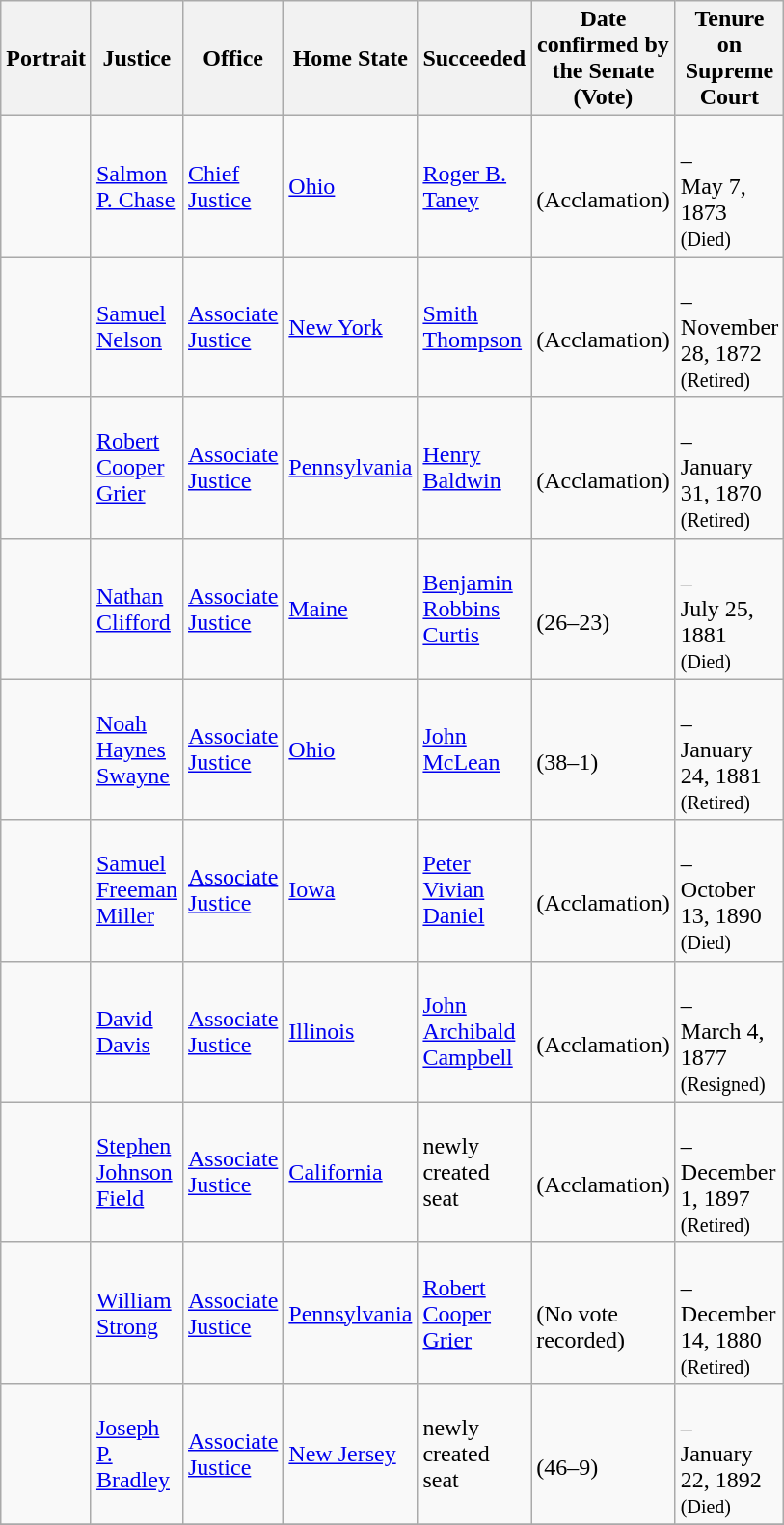<table class="wikitable sortable">
<tr>
<th scope="col" style="width: 10px;">Portrait</th>
<th scope="col" style="width: 10px;">Justice</th>
<th scope="col" style="width: 10px;">Office</th>
<th scope="col" style="width: 10px;">Home State</th>
<th scope="col" style="width: 10px;">Succeeded</th>
<th scope="col" style="width: 10px;">Date confirmed by the Senate<br>(Vote)</th>
<th scope="col" style="width: 10px;">Tenure on Supreme Court</th>
</tr>
<tr>
<td></td>
<td><a href='#'>Salmon P. Chase</a></td>
<td><a href='#'>Chief Justice</a></td>
<td><a href='#'>Ohio</a></td>
<td><a href='#'>Roger B. Taney</a></td>
<td><br>(Acclamation)</td>
<td><br>–<br>May 7, 1873<br><small>(Died)</small></td>
</tr>
<tr>
<td></td>
<td><a href='#'>Samuel Nelson</a></td>
<td><a href='#'>Associate Justice</a></td>
<td><a href='#'>New York</a></td>
<td><a href='#'>Smith Thompson</a></td>
<td><br>(Acclamation)</td>
<td><br>–<br>November 28, 1872<br><small>(Retired)</small></td>
</tr>
<tr>
<td></td>
<td><a href='#'>Robert Cooper Grier</a></td>
<td><a href='#'>Associate Justice</a></td>
<td><a href='#'>Pennsylvania</a></td>
<td><a href='#'>Henry Baldwin</a></td>
<td><br>(Acclamation)</td>
<td><br>–<br>January 31, 1870<br><small>(Retired)</small></td>
</tr>
<tr>
<td></td>
<td><a href='#'>Nathan Clifford</a></td>
<td><a href='#'>Associate Justice</a></td>
<td><a href='#'>Maine</a></td>
<td><a href='#'>Benjamin Robbins Curtis</a></td>
<td><br>(26–23)</td>
<td><br>–<br>July 25, 1881<br><small>(Died)</small></td>
</tr>
<tr>
<td></td>
<td><a href='#'>Noah Haynes Swayne</a></td>
<td><a href='#'>Associate Justice</a></td>
<td><a href='#'>Ohio</a></td>
<td><a href='#'>John McLean</a></td>
<td><br>(38–1)</td>
<td><br>–<br>January 24, 1881<br><small>(Retired)</small></td>
</tr>
<tr>
<td></td>
<td><a href='#'>Samuel Freeman Miller</a></td>
<td><a href='#'>Associate Justice</a></td>
<td><a href='#'>Iowa</a></td>
<td><a href='#'>Peter Vivian Daniel</a></td>
<td><br>(Acclamation)</td>
<td><br>–<br>October 13, 1890<br><small>(Died)</small></td>
</tr>
<tr>
<td></td>
<td><a href='#'>David Davis</a></td>
<td><a href='#'>Associate Justice</a></td>
<td><a href='#'>Illinois</a></td>
<td><a href='#'>John Archibald Campbell</a></td>
<td><br>(Acclamation)</td>
<td><br>–<br>March 4, 1877<br><small>(Resigned)</small></td>
</tr>
<tr>
<td></td>
<td><a href='#'>Stephen Johnson Field</a></td>
<td><a href='#'>Associate Justice</a></td>
<td><a href='#'>California</a></td>
<td>newly created seat</td>
<td><br>(Acclamation)</td>
<td><br>–<br>December 1, 1897<br><small>(Retired)</small></td>
</tr>
<tr>
<td></td>
<td><a href='#'>William Strong</a></td>
<td><a href='#'>Associate Justice</a></td>
<td><a href='#'>Pennsylvania</a></td>
<td><a href='#'>Robert Cooper Grier</a></td>
<td><br>(No vote recorded)</td>
<td><br>–<br>December 14, 1880<br><small>(Retired)</small></td>
</tr>
<tr>
<td></td>
<td><a href='#'>Joseph P. Bradley</a></td>
<td><a href='#'>Associate Justice</a></td>
<td><a href='#'>New Jersey</a></td>
<td>newly created seat</td>
<td><br>(46–9)</td>
<td><br>–<br>January 22, 1892<br><small>(Died)</small></td>
</tr>
<tr>
</tr>
</table>
